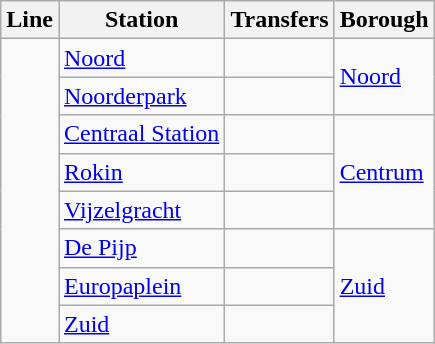<table class="wikitable">
<tr>
<th>Line</th>
<th>Station</th>
<th>Transfers</th>
<th>Borough</th>
</tr>
<tr>
<td rowspan="8"></td>
<td><a href='#'>Noord</a></td>
<td></td>
<td rowspan="2"><a href='#'>Noord</a></td>
</tr>
<tr>
<td><a href='#'>Noorderpark</a></td>
<td></td>
</tr>
<tr>
<td><a href='#'>Centraal Station</a></td>
<td></td>
<td rowspan="3"><a href='#'>Centrum</a></td>
</tr>
<tr>
<td><a href='#'>Rokin</a></td>
<td></td>
</tr>
<tr>
<td><a href='#'>Vijzelgracht</a></td>
<td></td>
</tr>
<tr>
<td><a href='#'>De Pijp</a></td>
<td></td>
<td rowspan="3"><a href='#'>Zuid</a></td>
</tr>
<tr>
<td><a href='#'>Europaplein</a></td>
<td></td>
</tr>
<tr>
<td><a href='#'>Zuid</a></td>
<td></td>
</tr>
</table>
